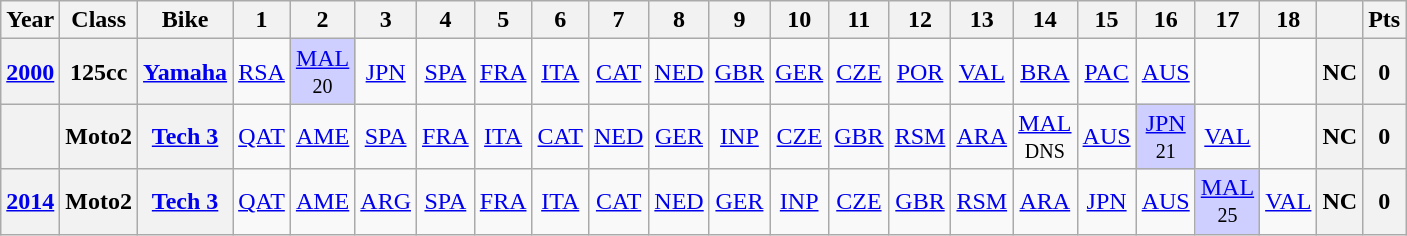<table class="wikitable" style="text-align:center">
<tr>
<th>Year</th>
<th>Class</th>
<th>Bike</th>
<th>1</th>
<th>2</th>
<th>3</th>
<th>4</th>
<th>5</th>
<th>6</th>
<th>7</th>
<th>8</th>
<th>9</th>
<th>10</th>
<th>11</th>
<th>12</th>
<th>13</th>
<th>14</th>
<th>15</th>
<th>16</th>
<th>17</th>
<th>18</th>
<th></th>
<th>Pts</th>
</tr>
<tr>
<th align="left"><a href='#'>2000</a></th>
<th align="left">125cc</th>
<th align="left"><a href='#'>Yamaha</a></th>
<td><a href='#'>RSA</a></td>
<td style="background:#CFCFFF;"><a href='#'>MAL</a><br><small>20</small></td>
<td><a href='#'>JPN</a></td>
<td><a href='#'>SPA</a></td>
<td><a href='#'>FRA</a></td>
<td><a href='#'>ITA</a></td>
<td><a href='#'>CAT</a></td>
<td><a href='#'>NED</a></td>
<td><a href='#'>GBR</a></td>
<td><a href='#'>GER</a></td>
<td><a href='#'>CZE</a></td>
<td><a href='#'>POR</a></td>
<td><a href='#'>VAL</a></td>
<td><a href='#'>BRA</a></td>
<td><a href='#'>PAC</a></td>
<td><a href='#'>AUS</a></td>
<td></td>
<td></td>
<th>NC</th>
<th>0</th>
</tr>
<tr>
<th align="left"></th>
<th align="left">Moto2</th>
<th align="left"><a href='#'>Tech 3</a></th>
<td><a href='#'>QAT</a></td>
<td><a href='#'>AME</a></td>
<td><a href='#'>SPA</a></td>
<td><a href='#'>FRA</a></td>
<td><a href='#'>ITA</a></td>
<td><a href='#'>CAT</a></td>
<td><a href='#'>NED</a></td>
<td><a href='#'>GER</a></td>
<td><a href='#'>INP</a></td>
<td><a href='#'>CZE</a></td>
<td><a href='#'>GBR</a></td>
<td><a href='#'>RSM</a></td>
<td><a href='#'>ARA</a></td>
<td><a href='#'>MAL</a><br><small>DNS</small></td>
<td><a href='#'>AUS</a></td>
<td style="background:#cfcfff;"><a href='#'>JPN</a><br><small>21</small></td>
<td><a href='#'>VAL</a></td>
<td></td>
<th>NC</th>
<th>0</th>
</tr>
<tr>
<th align="left"><a href='#'>2014</a></th>
<th align="left">Moto2</th>
<th align="left"><a href='#'>Tech 3</a></th>
<td><a href='#'>QAT</a></td>
<td><a href='#'>AME</a></td>
<td><a href='#'>ARG</a></td>
<td><a href='#'>SPA</a></td>
<td><a href='#'>FRA</a></td>
<td><a href='#'>ITA</a></td>
<td><a href='#'>CAT</a></td>
<td><a href='#'>NED</a></td>
<td><a href='#'>GER</a></td>
<td><a href='#'>INP</a></td>
<td><a href='#'>CZE</a></td>
<td><a href='#'>GBR</a></td>
<td><a href='#'>RSM</a></td>
<td><a href='#'>ARA</a></td>
<td><a href='#'>JPN</a></td>
<td><a href='#'>AUS</a></td>
<td style="background:#cfcfff;"><a href='#'>MAL</a><br><small>25</small></td>
<td><a href='#'>VAL</a></td>
<th>NC</th>
<th>0</th>
</tr>
</table>
